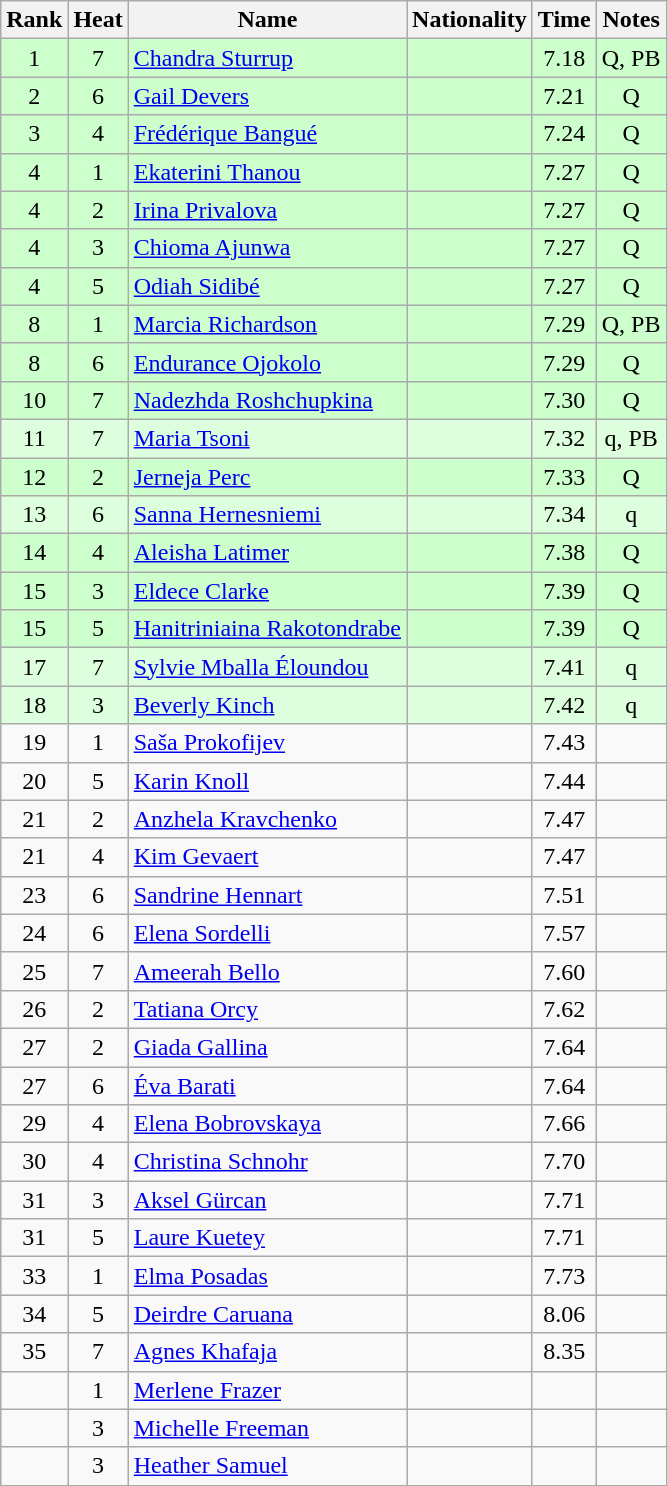<table class="wikitable sortable" style="text-align:center">
<tr>
<th>Rank</th>
<th>Heat</th>
<th>Name</th>
<th>Nationality</th>
<th>Time</th>
<th>Notes</th>
</tr>
<tr bgcolor=ccffcc>
<td>1</td>
<td>7</td>
<td align="left"><a href='#'>Chandra Sturrup</a></td>
<td align=left></td>
<td>7.18</td>
<td>Q, PB</td>
</tr>
<tr bgcolor=ccffcc>
<td>2</td>
<td>6</td>
<td align="left"><a href='#'>Gail Devers</a></td>
<td align=left></td>
<td>7.21</td>
<td>Q</td>
</tr>
<tr bgcolor=ccffcc>
<td>3</td>
<td>4</td>
<td align="left"><a href='#'>Frédérique Bangué</a></td>
<td align=left></td>
<td>7.24</td>
<td>Q</td>
</tr>
<tr bgcolor=ccffcc>
<td>4</td>
<td>1</td>
<td align="left"><a href='#'>Ekaterini Thanou</a></td>
<td align=left></td>
<td>7.27</td>
<td>Q</td>
</tr>
<tr bgcolor=ccffcc>
<td>4</td>
<td>2</td>
<td align="left"><a href='#'>Irina Privalova</a></td>
<td align=left></td>
<td>7.27</td>
<td>Q</td>
</tr>
<tr bgcolor=ccffcc>
<td>4</td>
<td>3</td>
<td align="left"><a href='#'>Chioma Ajunwa</a></td>
<td align=left></td>
<td>7.27</td>
<td>Q</td>
</tr>
<tr bgcolor=ccffcc>
<td>4</td>
<td>5</td>
<td align="left"><a href='#'>Odiah Sidibé</a></td>
<td align=left></td>
<td>7.27</td>
<td>Q</td>
</tr>
<tr bgcolor=ccffcc>
<td>8</td>
<td>1</td>
<td align="left"><a href='#'>Marcia Richardson</a></td>
<td align=left></td>
<td>7.29</td>
<td>Q, PB</td>
</tr>
<tr bgcolor=ccffcc>
<td>8</td>
<td>6</td>
<td align="left"><a href='#'>Endurance Ojokolo</a></td>
<td align=left></td>
<td>7.29</td>
<td>Q</td>
</tr>
<tr bgcolor=ccffcc>
<td>10</td>
<td>7</td>
<td align="left"><a href='#'>Nadezhda Roshchupkina</a></td>
<td align=left></td>
<td>7.30</td>
<td>Q</td>
</tr>
<tr bgcolor=ddffdd>
<td>11</td>
<td>7</td>
<td align="left"><a href='#'>Maria Tsoni</a></td>
<td align=left></td>
<td>7.32</td>
<td>q, PB</td>
</tr>
<tr bgcolor=ccffcc>
<td>12</td>
<td>2</td>
<td align="left"><a href='#'>Jerneja Perc</a></td>
<td align=left></td>
<td>7.33</td>
<td>Q</td>
</tr>
<tr bgcolor=ddffdd>
<td>13</td>
<td>6</td>
<td align="left"><a href='#'>Sanna Hernesniemi</a></td>
<td align=left></td>
<td>7.34</td>
<td>q</td>
</tr>
<tr bgcolor=ccffcc>
<td>14</td>
<td>4</td>
<td align="left"><a href='#'>Aleisha Latimer</a></td>
<td align=left></td>
<td>7.38</td>
<td>Q</td>
</tr>
<tr bgcolor=ccffcc>
<td>15</td>
<td>3</td>
<td align="left"><a href='#'>Eldece Clarke</a></td>
<td align=left></td>
<td>7.39</td>
<td>Q</td>
</tr>
<tr bgcolor=ccffcc>
<td>15</td>
<td>5</td>
<td align="left"><a href='#'>Hanitriniaina Rakotondrabe</a></td>
<td align=left></td>
<td>7.39</td>
<td>Q</td>
</tr>
<tr bgcolor=ddffdd>
<td>17</td>
<td>7</td>
<td align="left"><a href='#'>Sylvie Mballa Éloundou</a></td>
<td align=left></td>
<td>7.41</td>
<td>q</td>
</tr>
<tr bgcolor=ddffdd>
<td>18</td>
<td>3</td>
<td align="left"><a href='#'>Beverly Kinch</a></td>
<td align=left></td>
<td>7.42</td>
<td>q</td>
</tr>
<tr>
<td>19</td>
<td>1</td>
<td align="left"><a href='#'>Saša Prokofijev</a></td>
<td align=left></td>
<td>7.43</td>
<td></td>
</tr>
<tr>
<td>20</td>
<td>5</td>
<td align="left"><a href='#'>Karin Knoll</a></td>
<td align=left></td>
<td>7.44</td>
<td></td>
</tr>
<tr>
<td>21</td>
<td>2</td>
<td align="left"><a href='#'>Anzhela Kravchenko</a></td>
<td align=left></td>
<td>7.47</td>
<td></td>
</tr>
<tr>
<td>21</td>
<td>4</td>
<td align="left"><a href='#'>Kim Gevaert</a></td>
<td align=left></td>
<td>7.47</td>
<td></td>
</tr>
<tr>
<td>23</td>
<td>6</td>
<td align="left"><a href='#'>Sandrine Hennart</a></td>
<td align=left></td>
<td>7.51</td>
<td></td>
</tr>
<tr>
<td>24</td>
<td>6</td>
<td align="left"><a href='#'>Elena Sordelli</a></td>
<td align=left></td>
<td>7.57</td>
<td></td>
</tr>
<tr>
<td>25</td>
<td>7</td>
<td align="left"><a href='#'>Ameerah Bello</a></td>
<td align=left></td>
<td>7.60</td>
<td></td>
</tr>
<tr>
<td>26</td>
<td>2</td>
<td align="left"><a href='#'>Tatiana Orcy</a></td>
<td align=left></td>
<td>7.62</td>
<td></td>
</tr>
<tr>
<td>27</td>
<td>2</td>
<td align="left"><a href='#'>Giada Gallina</a></td>
<td align=left></td>
<td>7.64</td>
<td></td>
</tr>
<tr>
<td>27</td>
<td>6</td>
<td align="left"><a href='#'>Éva Barati</a></td>
<td align=left></td>
<td>7.64</td>
<td></td>
</tr>
<tr>
<td>29</td>
<td>4</td>
<td align="left"><a href='#'>Elena Bobrovskaya</a></td>
<td align=left></td>
<td>7.66</td>
<td></td>
</tr>
<tr>
<td>30</td>
<td>4</td>
<td align="left"><a href='#'>Christina Schnohr</a></td>
<td align=left></td>
<td>7.70</td>
<td></td>
</tr>
<tr>
<td>31</td>
<td>3</td>
<td align="left"><a href='#'>Aksel Gürcan</a></td>
<td align=left></td>
<td>7.71</td>
<td></td>
</tr>
<tr>
<td>31</td>
<td>5</td>
<td align="left"><a href='#'>Laure Kuetey</a></td>
<td align=left></td>
<td>7.71</td>
<td></td>
</tr>
<tr>
<td>33</td>
<td>1</td>
<td align="left"><a href='#'>Elma Posadas</a></td>
<td align=left></td>
<td>7.73</td>
<td></td>
</tr>
<tr>
<td>34</td>
<td>5</td>
<td align="left"><a href='#'>Deirdre Caruana</a></td>
<td align=left></td>
<td>8.06</td>
<td></td>
</tr>
<tr>
<td>35</td>
<td>7</td>
<td align="left"><a href='#'>Agnes Khafaja</a></td>
<td align=left></td>
<td>8.35</td>
<td></td>
</tr>
<tr>
<td></td>
<td>1</td>
<td align="left"><a href='#'>Merlene Frazer</a></td>
<td align=left></td>
<td></td>
<td></td>
</tr>
<tr>
<td></td>
<td>3</td>
<td align="left"><a href='#'>Michelle Freeman</a></td>
<td align=left></td>
<td></td>
<td></td>
</tr>
<tr>
<td></td>
<td>3</td>
<td align="left"><a href='#'>Heather Samuel</a></td>
<td align=left></td>
<td></td>
<td></td>
</tr>
</table>
